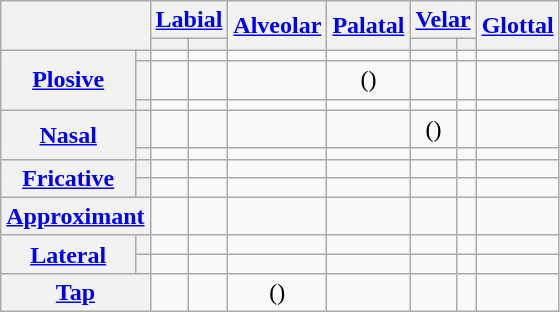<table class="wikitable" style="text-align:center;">
<tr>
<th rowspan="2" colspan="2"></th>
<th colspan="2"><a href='#'>Labial</a></th>
<th rowspan="2"><a href='#'>Alveolar</a></th>
<th rowspan="2"><a href='#'>Palatal</a></th>
<th colspan="2"><a href='#'>Velar</a></th>
<th rowspan="2"><a href='#'>Glottal</a></th>
</tr>
<tr>
<th></th>
<th></th>
<th></th>
<th></th>
</tr>
<tr>
<th rowspan="3"><a href='#'>Plosive</a></th>
<th></th>
<td></td>
<td></td>
<td></td>
<td></td>
<td></td>
<td></td>
<td></td>
</tr>
<tr>
<th></th>
<td></td>
<td></td>
<td></td>
<td>()</td>
<td></td>
<td></td>
<td></td>
</tr>
<tr>
<th></th>
<td></td>
<td></td>
<td></td>
<td></td>
<td></td>
<td></td>
<td></td>
</tr>
<tr>
<th rowspan="2"><a href='#'>Nasal</a></th>
<th></th>
<td></td>
<td></td>
<td></td>
<td></td>
<td>()</td>
<td></td>
<td></td>
</tr>
<tr>
<th></th>
<td></td>
<td></td>
<td></td>
<td></td>
<td></td>
<td></td>
<td></td>
</tr>
<tr>
<th rowspan="2"><a href='#'>Fricative</a></th>
<th></th>
<td></td>
<td></td>
<td></td>
<td></td>
<td></td>
<td></td>
<td></td>
</tr>
<tr>
<th></th>
<td></td>
<td></td>
<td></td>
<td></td>
<td></td>
<td></td>
<td></td>
</tr>
<tr>
<th colspan="2"><a href='#'>Approximant</a></th>
<td></td>
<td></td>
<td></td>
<td></td>
<td></td>
<td></td>
<td></td>
</tr>
<tr>
<th rowspan="2"><a href='#'>Lateral</a></th>
<th></th>
<td></td>
<td></td>
<td></td>
<td></td>
<td></td>
<td></td>
<td></td>
</tr>
<tr>
<th></th>
<td></td>
<td></td>
<td></td>
<td></td>
<td></td>
<td></td>
<td></td>
</tr>
<tr>
<th colspan="2"><a href='#'>Tap</a></th>
<td></td>
<td></td>
<td>()</td>
<td></td>
<td></td>
<td></td>
<td></td>
</tr>
</table>
